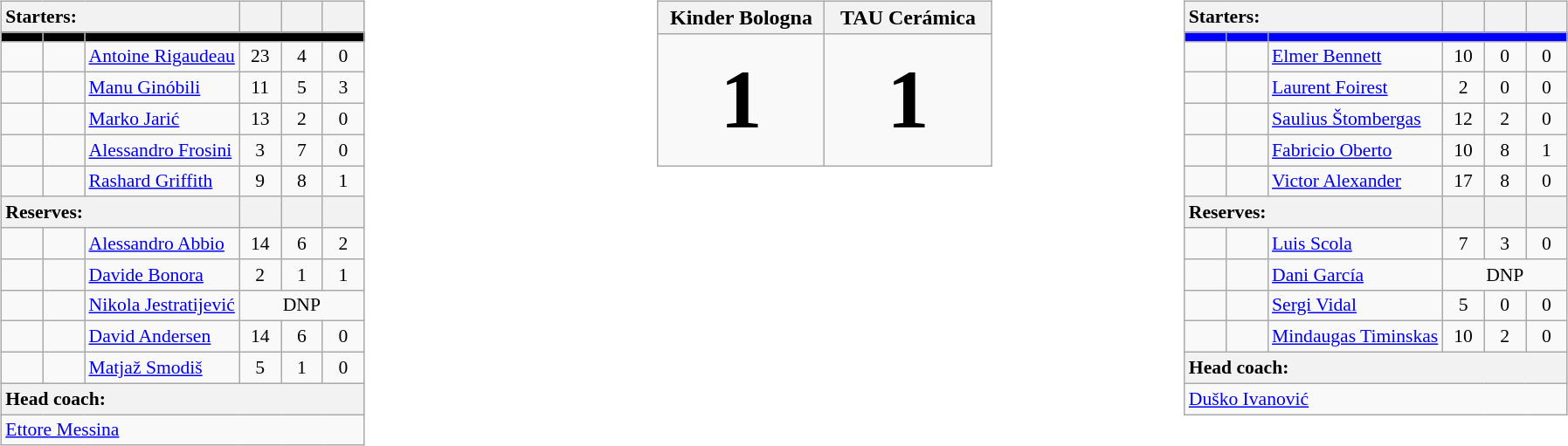<table style="width:100%;">
<tr>
<td valign=top width=33%><br><table class="wikitable" style="font-size:90%; text-align:center; margin:auto;" align=left>
<tr>
<th style="text-align:left" colspan=3>Starters:</th>
<th width=25></th>
<th width=25></th>
<th width=25></th>
</tr>
<tr>
<th style="background:black;" width=25></th>
<th style="background:black;" width=25></th>
<th colspan=4 style="background:black;"></th>
</tr>
<tr>
<td></td>
<td></td>
<td align=left> <a href='#'>Antoine Rigaudeau</a></td>
<td>23</td>
<td>4</td>
<td>0</td>
</tr>
<tr>
<td></td>
<td></td>
<td align=left> <a href='#'>Manu Ginóbili</a></td>
<td>11</td>
<td>5</td>
<td>3</td>
</tr>
<tr>
<td></td>
<td></td>
<td align=left> <a href='#'>Marko Jarić</a></td>
<td>13</td>
<td>2</td>
<td>0</td>
</tr>
<tr>
<td></td>
<td></td>
<td align=left> <a href='#'>Alessandro Frosini</a></td>
<td>3</td>
<td>7</td>
<td>0</td>
</tr>
<tr>
<td></td>
<td></td>
<td align=left> <a href='#'>Rashard Griffith</a></td>
<td>9</td>
<td>8</td>
<td>1</td>
</tr>
<tr>
<th style="text-align:left" colspan=3>Reserves:</th>
<th width=25></th>
<th width=25></th>
<th width=25></th>
</tr>
<tr>
<td></td>
<td></td>
<td align=left> <a href='#'>Alessandro Abbio</a></td>
<td>14</td>
<td>6</td>
<td>2</td>
</tr>
<tr>
<td></td>
<td></td>
<td align=left> <a href='#'>Davide Bonora</a></td>
<td>2</td>
<td>1</td>
<td>1</td>
</tr>
<tr>
<td></td>
<td></td>
<td align=left> <a href='#'>Nikola Jestratijević</a></td>
<td colspan=3>DNP</td>
</tr>
<tr>
<td></td>
<td></td>
<td align=left> <a href='#'>David Andersen</a></td>
<td>14</td>
<td>6</td>
<td>0</td>
</tr>
<tr>
<td></td>
<td></td>
<td align=left> <a href='#'>Matjaž Smodiš</a></td>
<td>5</td>
<td>1</td>
<td>0</td>
</tr>
<tr>
<th style="text-align:left" colspan=7>Head coach:</th>
</tr>
<tr>
<td colspan=7 align=left> <a href='#'>Ettore Messina</a></td>
</tr>
</table>
</td>
<td valign=top width=33%><br><table class=wikitable style="text-align:center; margin:auto">
<tr>
<th width=120>Kinder Bologna</th>
<th width=120>TAU Cerámica</th>
</tr>
<tr>
<td style="font-size:400%; text-align:center"><strong>1</strong></td>
<td style="font-size:400%; text-align:center"><strong>1</strong></td>
</tr>
</table>
</td>
<td style="vertical-align:top; width:33%;"><br><table class="wikitable" style="font-size:90%; text-align:center; margin:auto;">
<tr>
<th style="text-align:left" colspan=3>Starters:</th>
<th width=25></th>
<th width=25></th>
<th width=25></th>
</tr>
<tr>
<th style="background:blue;" width=25></th>
<th style="background:blue;" width=25></th>
<th colspan=4 style="background:blue;"></th>
</tr>
<tr>
<td></td>
<td></td>
<td align=left> <a href='#'>Elmer Bennett</a></td>
<td>10</td>
<td>0</td>
<td>0</td>
</tr>
<tr>
<td></td>
<td></td>
<td align=left> <a href='#'>Laurent Foirest</a></td>
<td>2</td>
<td>0</td>
<td>0</td>
</tr>
<tr>
<td></td>
<td></td>
<td align=left> <a href='#'>Saulius Štombergas</a></td>
<td>12</td>
<td>2</td>
<td>0</td>
</tr>
<tr>
<td></td>
<td></td>
<td align=left> <a href='#'>Fabricio Oberto</a></td>
<td>10</td>
<td>8</td>
<td>1</td>
</tr>
<tr>
<td></td>
<td></td>
<td align=left> <a href='#'>Victor Alexander</a></td>
<td>17</td>
<td>8</td>
<td>0</td>
</tr>
<tr>
<th style="text-align:left" colspan=3>Reserves:</th>
<th width=25></th>
<th width=25></th>
<th width=25></th>
</tr>
<tr>
<td></td>
<td></td>
<td align=left> <a href='#'>Luis Scola</a></td>
<td>7</td>
<td>3</td>
<td>0</td>
</tr>
<tr>
<td></td>
<td></td>
<td align=left> <a href='#'>Dani García</a></td>
<td colspan=3>DNP</td>
</tr>
<tr>
<td></td>
<td></td>
<td align=left> <a href='#'>Sergi Vidal</a></td>
<td>5</td>
<td>0</td>
<td>0</td>
</tr>
<tr>
<td></td>
<td></td>
<td align=left> <a href='#'>Mindaugas Timinskas</a></td>
<td>10</td>
<td>2</td>
<td>0</td>
</tr>
<tr>
<th style="text-align:left" colspan=7>Head coach:</th>
</tr>
<tr>
<td colspan=7 align=left> <a href='#'>Duško Ivanović</a></td>
</tr>
</table>
</td>
</tr>
</table>
